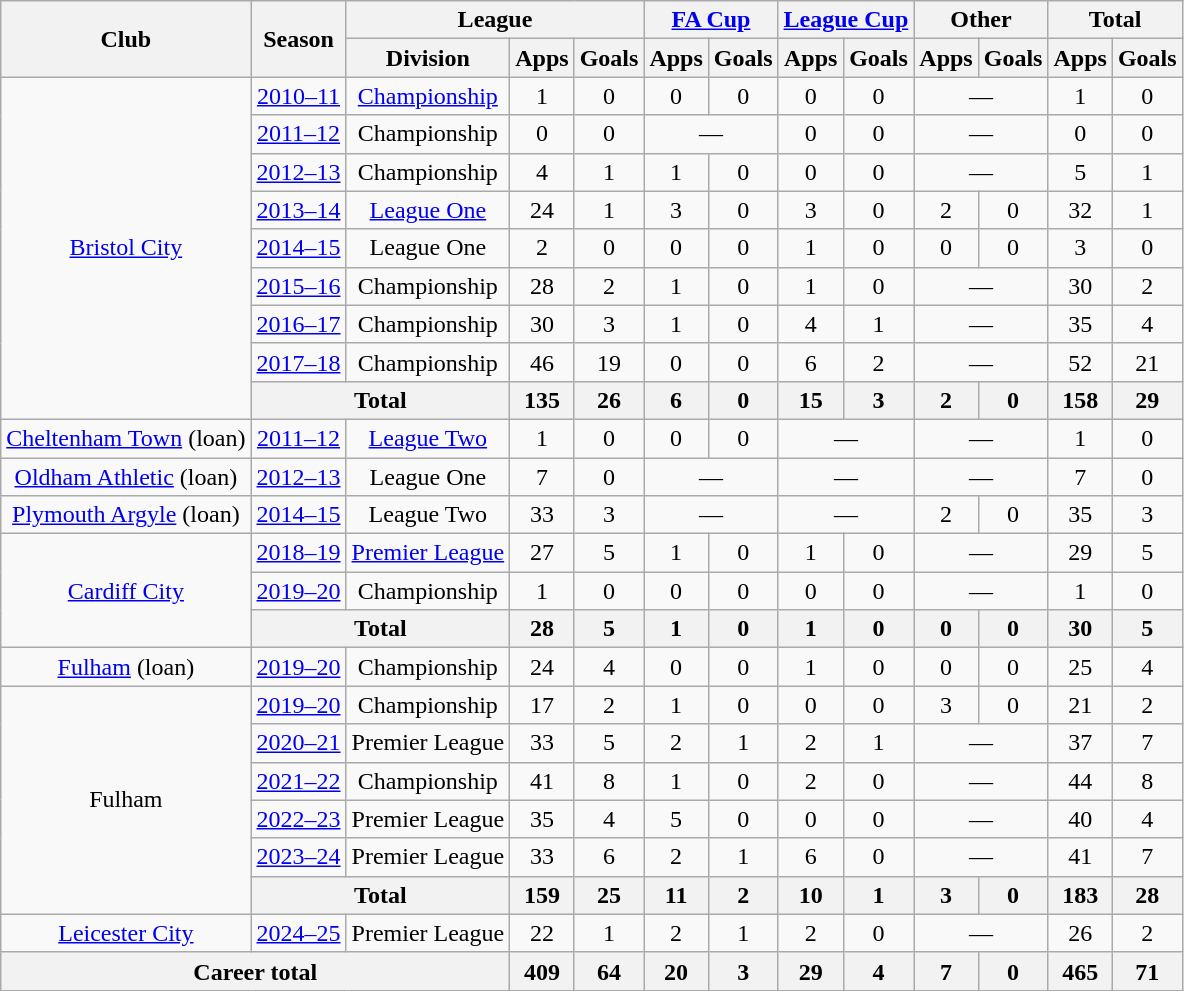<table class=wikitable style="text-align:center">
<tr>
<th rowspan="2">Club</th>
<th rowspan="2">Season</th>
<th colspan="3">League</th>
<th colspan="2"><a href='#'>FA Cup</a></th>
<th colspan="2"><a href='#'>League Cup</a></th>
<th colspan="2">Other</th>
<th colspan="2">Total</th>
</tr>
<tr>
<th>Division</th>
<th>Apps</th>
<th>Goals</th>
<th>Apps</th>
<th>Goals</th>
<th>Apps</th>
<th>Goals</th>
<th>Apps</th>
<th>Goals</th>
<th>Apps</th>
<th>Goals</th>
</tr>
<tr>
<td rowspan="9"><a href='#'>Bristol City</a></td>
<td><a href='#'>2010–11</a></td>
<td><a href='#'>Championship</a></td>
<td>1</td>
<td>0</td>
<td>0</td>
<td>0</td>
<td>0</td>
<td>0</td>
<td colspan="2">—</td>
<td>1</td>
<td>0</td>
</tr>
<tr>
<td><a href='#'>2011–12</a></td>
<td>Championship</td>
<td>0</td>
<td>0</td>
<td colspan="2">—</td>
<td>0</td>
<td>0</td>
<td colspan="2">—</td>
<td>0</td>
<td>0</td>
</tr>
<tr>
<td><a href='#'>2012–13</a></td>
<td>Championship</td>
<td>4</td>
<td>1</td>
<td>1</td>
<td>0</td>
<td>0</td>
<td>0</td>
<td colspan="2">—</td>
<td>5</td>
<td>1</td>
</tr>
<tr>
<td><a href='#'>2013–14</a></td>
<td><a href='#'>League One</a></td>
<td>24</td>
<td>1</td>
<td>3</td>
<td>0</td>
<td>3</td>
<td>0</td>
<td>2</td>
<td>0</td>
<td>32</td>
<td>1</td>
</tr>
<tr>
<td><a href='#'>2014–15</a></td>
<td>League One</td>
<td>2</td>
<td>0</td>
<td>0</td>
<td>0</td>
<td>1</td>
<td>0</td>
<td>0</td>
<td>0</td>
<td>3</td>
<td>0</td>
</tr>
<tr>
<td><a href='#'>2015–16</a></td>
<td>Championship</td>
<td>28</td>
<td>2</td>
<td>1</td>
<td>0</td>
<td>1</td>
<td>0</td>
<td colspan="2">—</td>
<td>30</td>
<td>2</td>
</tr>
<tr>
<td><a href='#'>2016–17</a></td>
<td>Championship</td>
<td>30</td>
<td>3</td>
<td>1</td>
<td>0</td>
<td>4</td>
<td>1</td>
<td colspan="2">—</td>
<td>35</td>
<td>4</td>
</tr>
<tr>
<td><a href='#'>2017–18</a></td>
<td>Championship</td>
<td>46</td>
<td>19</td>
<td>0</td>
<td>0</td>
<td>6</td>
<td>2</td>
<td colspan="2">—</td>
<td>52</td>
<td>21</td>
</tr>
<tr>
<th colspan="2">Total</th>
<th>135</th>
<th>26</th>
<th>6</th>
<th>0</th>
<th>15</th>
<th>3</th>
<th>2</th>
<th>0</th>
<th>158</th>
<th>29</th>
</tr>
<tr>
<td><a href='#'>Cheltenham Town</a> (loan)</td>
<td><a href='#'>2011–12</a></td>
<td><a href='#'>League Two</a></td>
<td>1</td>
<td>0</td>
<td>0</td>
<td>0</td>
<td colspan="2">—</td>
<td colspan="2">—</td>
<td>1</td>
<td>0</td>
</tr>
<tr>
<td><a href='#'>Oldham Athletic</a> (loan)</td>
<td><a href='#'>2012–13</a></td>
<td>League One</td>
<td>7</td>
<td>0</td>
<td colspan="2">—</td>
<td colspan="2">—</td>
<td colspan="2">—</td>
<td>7</td>
<td>0</td>
</tr>
<tr>
<td><a href='#'>Plymouth Argyle</a> (loan)</td>
<td><a href='#'>2014–15</a></td>
<td>League Two</td>
<td>33</td>
<td>3</td>
<td colspan="2">—</td>
<td colspan="2">—</td>
<td>2</td>
<td>0</td>
<td>35</td>
<td>3</td>
</tr>
<tr>
<td rowspan="3"><a href='#'>Cardiff City</a></td>
<td><a href='#'>2018–19</a></td>
<td><a href='#'>Premier League</a></td>
<td>27</td>
<td>5</td>
<td>1</td>
<td>0</td>
<td>1</td>
<td>0</td>
<td colspan="2">—</td>
<td>29</td>
<td>5</td>
</tr>
<tr>
<td><a href='#'>2019–20</a></td>
<td>Championship</td>
<td>1</td>
<td>0</td>
<td>0</td>
<td>0</td>
<td>0</td>
<td>0</td>
<td colspan="2">—</td>
<td>1</td>
<td>0</td>
</tr>
<tr>
<th colspan="2">Total</th>
<th>28</th>
<th>5</th>
<th>1</th>
<th>0</th>
<th>1</th>
<th>0</th>
<th>0</th>
<th>0</th>
<th>30</th>
<th>5</th>
</tr>
<tr>
<td><a href='#'>Fulham</a> (loan)</td>
<td><a href='#'>2019–20</a></td>
<td>Championship</td>
<td>24</td>
<td>4</td>
<td>0</td>
<td>0</td>
<td>1</td>
<td>0</td>
<td>0</td>
<td>0</td>
<td>25</td>
<td>4</td>
</tr>
<tr>
<td rowspan="6">Fulham</td>
<td><a href='#'>2019–20</a></td>
<td>Championship</td>
<td>17</td>
<td>2</td>
<td>1</td>
<td>0</td>
<td>0</td>
<td>0</td>
<td>3</td>
<td>0</td>
<td>21</td>
<td>2</td>
</tr>
<tr>
<td><a href='#'>2020–21</a></td>
<td>Premier League</td>
<td>33</td>
<td>5</td>
<td>2</td>
<td>1</td>
<td>2</td>
<td>1</td>
<td colspan="2">—</td>
<td>37</td>
<td>7</td>
</tr>
<tr>
<td><a href='#'>2021–22</a></td>
<td>Championship</td>
<td>41</td>
<td>8</td>
<td>1</td>
<td>0</td>
<td>2</td>
<td>0</td>
<td colspan="2">—</td>
<td>44</td>
<td>8</td>
</tr>
<tr>
<td><a href='#'>2022–23</a></td>
<td>Premier League</td>
<td>35</td>
<td>4</td>
<td>5</td>
<td>0</td>
<td>0</td>
<td>0</td>
<td colspan="2">—</td>
<td>40</td>
<td>4</td>
</tr>
<tr>
<td><a href='#'>2023–24</a></td>
<td>Premier League</td>
<td>33</td>
<td>6</td>
<td>2</td>
<td>1</td>
<td>6</td>
<td>0</td>
<td colspan="2">—</td>
<td>41</td>
<td>7</td>
</tr>
<tr>
<th colspan="2">Total</th>
<th>159</th>
<th>25</th>
<th>11</th>
<th>2</th>
<th>10</th>
<th>1</th>
<th>3</th>
<th>0</th>
<th>183</th>
<th>28</th>
</tr>
<tr>
<td><a href='#'>Leicester City</a></td>
<td><a href='#'>2024–25</a></td>
<td>Premier League</td>
<td>22</td>
<td>1</td>
<td>2</td>
<td>1</td>
<td>2</td>
<td>0</td>
<td colspan="2">—</td>
<td>26</td>
<td>2</td>
</tr>
<tr>
<th colspan="3">Career total</th>
<th>409</th>
<th>64</th>
<th>20</th>
<th>3</th>
<th>29</th>
<th>4</th>
<th>7</th>
<th>0</th>
<th>465</th>
<th>71</th>
</tr>
</table>
